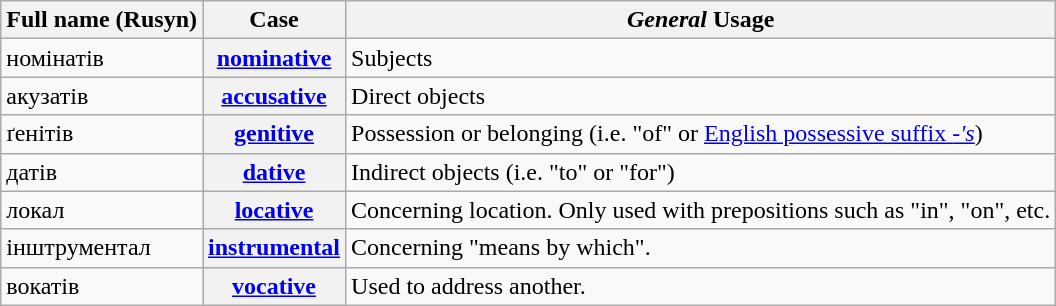<table class="wikitable plainrowheaders">
<tr>
<th scope="col">Full name (Rusyn)</th>
<th scope="col">Case</th>
<th scope="col"><em>General</em> Usage</th>
</tr>
<tr>
<td>номінатів</td>
<th scope="row"><a href='#'>nominative</a></th>
<td>Subjects</td>
</tr>
<tr>
<td>акузатів</td>
<th scope="row"><a href='#'>accusative</a></th>
<td>Direct objects</td>
</tr>
<tr>
<td>ґенітів</td>
<th scope="row"><a href='#'>genitive</a></th>
<td>Possession or belonging (i.e. "of" or <a href='#'> English possessive suffix <em>-'s</em></a>)</td>
</tr>
<tr>
<td>датів</td>
<th scope="row"><a href='#'>dative</a></th>
<td>Indirect objects (i.e. "to" or "for")</td>
</tr>
<tr>
<td>локал</td>
<th scope="row"><a href='#'>locative</a></th>
<td>Concerning location. Only used with prepositions such as "in", "on", etc.</td>
</tr>
<tr>
<td>інштрументал</td>
<th scope="row"><a href='#'>instrumental</a></th>
<td>Concerning "means by which".</td>
</tr>
<tr>
<td>вокатів</td>
<th scope="row"><a href='#'>vocative</a></th>
<td>Used to address another.</td>
</tr>
</table>
